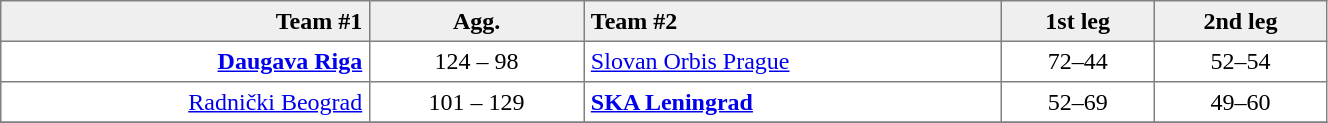<table border=1 cellspacing=0 cellpadding=4 style="border-collapse: collapse;" width=70%>
<tr bgcolor="efefef">
<th align=right>Team #1</th>
<th>Agg.</th>
<th align=left>Team #2</th>
<th>1st leg</th>
<th>2nd leg</th>
</tr>
<tr>
<td align=right><strong><a href='#'>Daugava Riga</a></strong> </td>
<td align=center>124 – 98</td>
<td> <a href='#'>Slovan Orbis Prague</a></td>
<td align=center>72–44</td>
<td align=center>52–54</td>
</tr>
<tr>
<td align=right><a href='#'>Radnički Beograd</a> </td>
<td align=center>101 – 129</td>
<td> <strong><a href='#'>SKA Leningrad</a></strong></td>
<td align=center>52–69</td>
<td align=center>49–60</td>
</tr>
<tr>
</tr>
</table>
